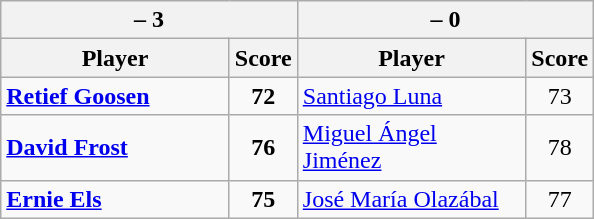<table class=wikitable>
<tr>
<th colspan=2> – 3</th>
<th colspan=2> – 0</th>
</tr>
<tr>
<th width=145>Player</th>
<th>Score</th>
<th width=145>Player</th>
<th>Score</th>
</tr>
<tr>
<td><strong><a href='#'>Retief Goosen</a></strong></td>
<td align=center><strong>72</strong></td>
<td><a href='#'>Santiago Luna</a></td>
<td align=center>73</td>
</tr>
<tr>
<td><strong><a href='#'>David Frost</a></strong></td>
<td align=center><strong>76</strong></td>
<td><a href='#'>Miguel Ángel Jiménez</a></td>
<td align=center>78</td>
</tr>
<tr>
<td><strong><a href='#'>Ernie Els</a></strong></td>
<td align=center><strong>75</strong></td>
<td><a href='#'>José María Olazábal</a></td>
<td align=center>77</td>
</tr>
</table>
